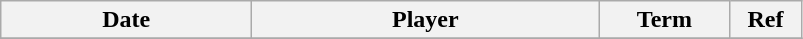<table class="wikitable">
<tr>
<th style="width: 10em;">Date</th>
<th style="width: 14em;">Player</th>
<th style="width: 5em;">Term</th>
<th style="width: 2.5em;">Ref</th>
</tr>
<tr>
</tr>
</table>
